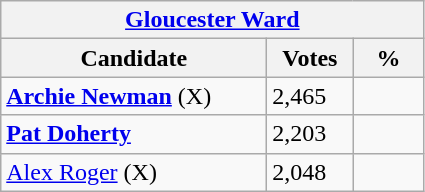<table class="wikitable">
<tr>
<th colspan="3"><a href='#'>Gloucester Ward</a></th>
</tr>
<tr>
<th style="width: 170px">Candidate</th>
<th style="width: 50px">Votes</th>
<th style="width: 40px">%</th>
</tr>
<tr>
<td><strong><a href='#'>Archie Newman</a></strong> (X)</td>
<td>2,465</td>
<td></td>
</tr>
<tr>
<td><strong><a href='#'>Pat Doherty</a></strong></td>
<td>2,203</td>
<td></td>
</tr>
<tr>
<td><a href='#'>Alex Roger</a> (X)</td>
<td>2,048</td>
<td></td>
</tr>
</table>
